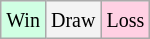<table class="wikitable">
<tr>
<td style="background-color: #d0ffe3;"><small>Win</small></td>
<td style="background-color: #f3f3f3;"><small>Draw</small></td>
<td style="background-color: #ffd0e3;"><small>Loss</small></td>
</tr>
</table>
